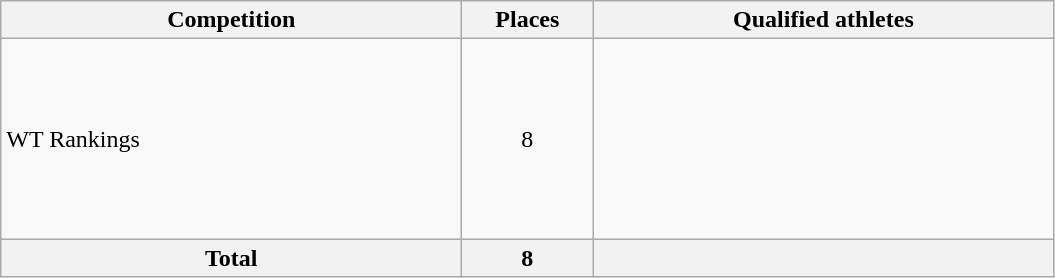<table class="wikitable">
<tr>
<th width=300>Competition</th>
<th width=80>Places</th>
<th width=300>Qualified athletes</th>
</tr>
<tr>
<td>WT Rankings<br></td>
<td align="center">8</td>
<td><br><br><br><br><br><br><br></td>
</tr>
<tr>
<th>Total</th>
<th>8</th>
<th></th>
</tr>
</table>
